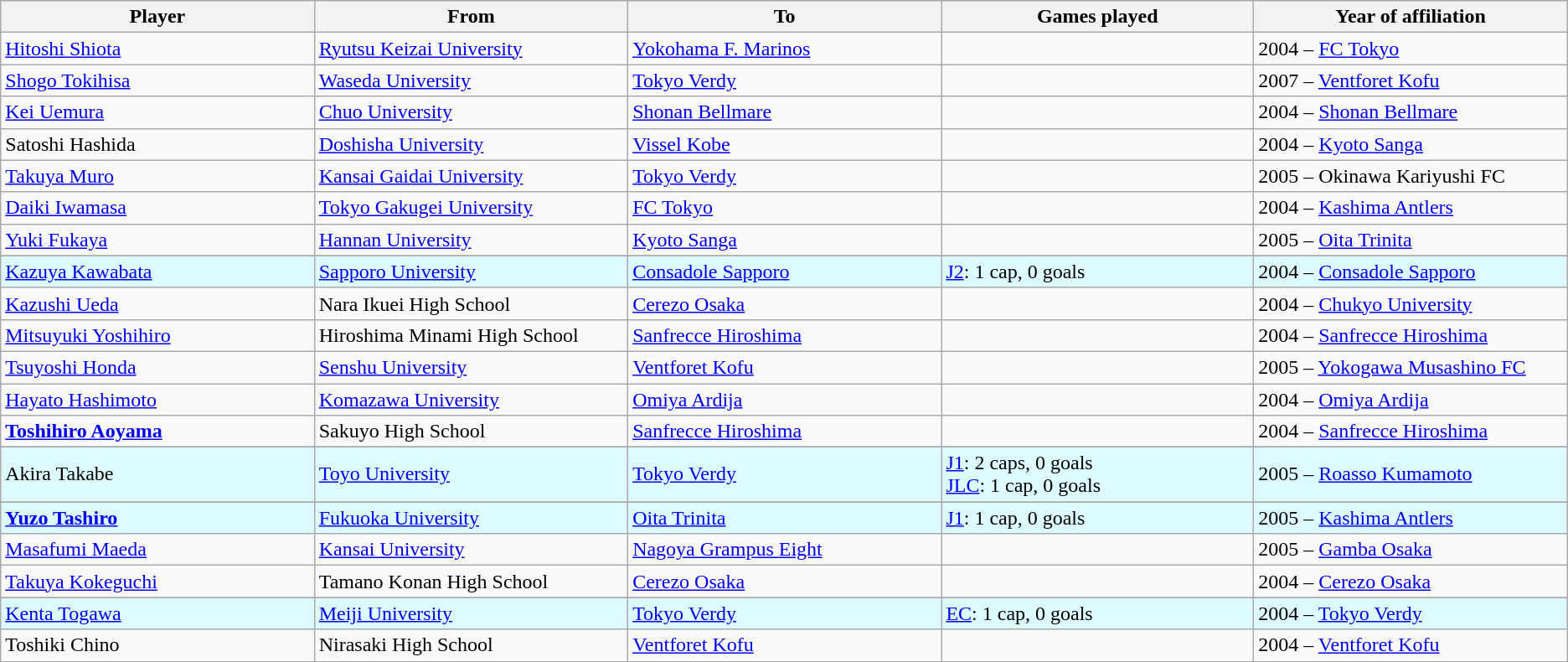<table class="wikitable sortable mw-collapsible" style="text-align:left;">
<tr>
<th width=250px>Player</th>
<th width=250px>From</th>
<th width=250px>To</th>
<th width=250px>Games played</th>
<th width=250px>Year of affiliation</th>
</tr>
<tr>
<td><a href='#'>Hitoshi Shiota</a></td>
<td><a href='#'>Ryutsu Keizai University</a></td>
<td><a href='#'>Yokohama F. Marinos</a></td>
<td></td>
<td>2004 – <a href='#'>FC Tokyo</a></td>
</tr>
<tr>
<td><a href='#'>Shogo Tokihisa</a></td>
<td><a href='#'>Waseda University</a></td>
<td><a href='#'>Tokyo Verdy</a></td>
<td></td>
<td>2007 – <a href='#'>Ventforet Kofu</a></td>
</tr>
<tr>
<td><a href='#'>Kei Uemura</a></td>
<td><a href='#'>Chuo University</a></td>
<td><a href='#'>Shonan Bellmare</a></td>
<td></td>
<td>2004 – <a href='#'>Shonan Bellmare</a></td>
</tr>
<tr>
<td>Satoshi Hashida</td>
<td><a href='#'>Doshisha University</a></td>
<td><a href='#'>Vissel Kobe</a></td>
<td></td>
<td>2004 – <a href='#'>Kyoto Sanga</a></td>
</tr>
<tr>
<td><a href='#'>Takuya Muro</a></td>
<td><a href='#'>Kansai Gaidai University</a></td>
<td><a href='#'>Tokyo Verdy</a></td>
<td></td>
<td>2005 – Okinawa Kariyushi FC</td>
</tr>
<tr>
<td><a href='#'>Daiki Iwamasa</a></td>
<td><a href='#'>Tokyo Gakugei University</a></td>
<td><a href='#'>FC Tokyo</a></td>
<td></td>
<td>2004 – <a href='#'>Kashima Antlers</a></td>
</tr>
<tr>
<td><a href='#'>Yuki Fukaya</a></td>
<td><a href='#'>Hannan University</a></td>
<td><a href='#'>Kyoto Sanga</a></td>
<td></td>
<td>2005 – <a href='#'>Oita Trinita</a></td>
</tr>
<tr>
</tr>
<tr style="background:#DDFBFF;">
<td><a href='#'>Kazuya Kawabata</a></td>
<td><a href='#'>Sapporo University</a></td>
<td><a href='#'>Consadole Sapporo</a></td>
<td><a href='#'>J2</a>: 1 cap, 0 goals</td>
<td>2004 – <a href='#'>Consadole Sapporo</a></td>
</tr>
<tr>
<td><a href='#'>Kazushi Ueda</a></td>
<td>Nara Ikuei High School</td>
<td><a href='#'>Cerezo Osaka</a></td>
<td></td>
<td>2004 – <a href='#'>Chukyo University</a></td>
</tr>
<tr>
<td><a href='#'>Mitsuyuki Yoshihiro</a></td>
<td>Hiroshima Minami High School</td>
<td><a href='#'>Sanfrecce Hiroshima</a></td>
<td></td>
<td>2004 – <a href='#'>Sanfrecce Hiroshima</a></td>
</tr>
<tr>
<td><a href='#'>Tsuyoshi Honda</a></td>
<td><a href='#'>Senshu University</a></td>
<td><a href='#'>Ventforet Kofu</a></td>
<td></td>
<td>2005 – <a href='#'>Yokogawa Musashino FC</a></td>
</tr>
<tr>
<td><a href='#'>Hayato Hashimoto</a></td>
<td><a href='#'>Komazawa University</a></td>
<td><a href='#'>Omiya Ardija</a></td>
<td></td>
<td>2004 – <a href='#'>Omiya Ardija</a></td>
</tr>
<tr>
<td><strong><a href='#'>Toshihiro Aoyama</a></strong></td>
<td>Sakuyo High School</td>
<td><a href='#'>Sanfrecce Hiroshima</a></td>
<td></td>
<td>2004 – <a href='#'>Sanfrecce Hiroshima</a></td>
</tr>
<tr>
</tr>
<tr style="background:#DDFBFF;">
<td>Akira Takabe</td>
<td><a href='#'>Toyo University</a></td>
<td><a href='#'>Tokyo Verdy</a></td>
<td><a href='#'>J1</a>: 2 caps, 0 goals <br> <a href='#'>JLC</a>: 1 cap, 0 goals</td>
<td>2005 – <a href='#'>Roasso Kumamoto</a></td>
</tr>
<tr>
</tr>
<tr style="background:#DDFBFF;">
<td><strong><a href='#'>Yuzo Tashiro</a></strong></td>
<td><a href='#'>Fukuoka University</a></td>
<td><a href='#'>Oita Trinita</a></td>
<td><a href='#'>J1</a>: 1 cap, 0 goals</td>
<td>2005 – <a href='#'>Kashima Antlers</a></td>
</tr>
<tr>
<td><a href='#'>Masafumi Maeda</a></td>
<td><a href='#'>Kansai University</a></td>
<td><a href='#'>Nagoya Grampus Eight</a></td>
<td></td>
<td>2005 – <a href='#'>Gamba Osaka</a></td>
</tr>
<tr>
<td><a href='#'>Takuya Kokeguchi</a></td>
<td>Tamano Konan High School</td>
<td><a href='#'>Cerezo Osaka</a></td>
<td></td>
<td>2004 – <a href='#'>Cerezo Osaka</a></td>
</tr>
<tr>
</tr>
<tr style="background:#DDFBFF;">
<td><a href='#'>Kenta Togawa</a></td>
<td><a href='#'>Meiji University</a></td>
<td><a href='#'>Tokyo Verdy</a></td>
<td><a href='#'>EC</a>: 1 cap, 0 goals</td>
<td>2004 – <a href='#'>Tokyo Verdy</a></td>
</tr>
<tr>
<td>Toshiki Chino</td>
<td>Nirasaki High School</td>
<td><a href='#'>Ventforet Kofu</a></td>
<td></td>
<td>2004 – <a href='#'>Ventforet Kofu</a></td>
</tr>
<tr>
</tr>
</table>
